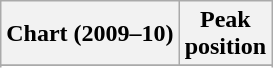<table class="wikitable sortable plainrowheaders" style="text-align: center;">
<tr>
<th scope="col">Chart (2009–10)</th>
<th scope="col">Peak<br>position</th>
</tr>
<tr>
</tr>
<tr>
</tr>
<tr>
</tr>
<tr>
</tr>
<tr>
</tr>
<tr>
</tr>
<tr>
</tr>
</table>
